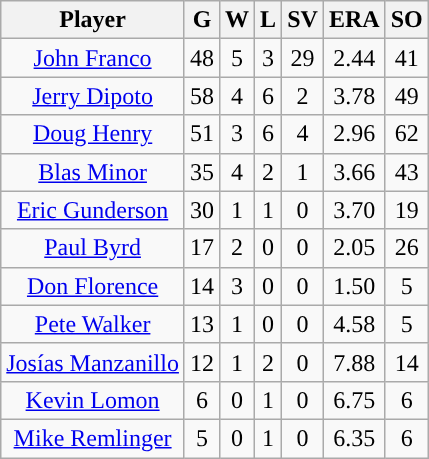<table class="wikitable sortable">
<tr>
<th>Player</th>
<th>G</th>
<th>W</th>
<th>L</th>
<th>SV</th>
<th>ERA</th>
<th>SO</th>
</tr>
<tr align=center>
<td><a href='#'>John Franco</a></td>
<td>48</td>
<td>5</td>
<td>3</td>
<td>29</td>
<td>2.44</td>
<td>41</td>
</tr>
<tr align=center>
<td><a href='#'>Jerry Dipoto</a></td>
<td>58</td>
<td>4</td>
<td>6</td>
<td>2</td>
<td>3.78</td>
<td>49</td>
</tr>
<tr align=center>
<td><a href='#'>Doug Henry</a></td>
<td>51</td>
<td>3</td>
<td>6</td>
<td>4</td>
<td>2.96</td>
<td>62</td>
</tr>
<tr align=center>
<td><a href='#'>Blas Minor</a></td>
<td>35</td>
<td>4</td>
<td>2</td>
<td>1</td>
<td>3.66</td>
<td>43</td>
</tr>
<tr align=center>
<td><a href='#'>Eric Gunderson</a></td>
<td>30</td>
<td>1</td>
<td>1</td>
<td>0</td>
<td>3.70</td>
<td>19</td>
</tr>
<tr align=center>
<td><a href='#'>Paul Byrd</a></td>
<td>17</td>
<td>2</td>
<td>0</td>
<td>0</td>
<td>2.05</td>
<td>26</td>
</tr>
<tr align=center>
<td><a href='#'>Don Florence</a></td>
<td>14</td>
<td>3</td>
<td>0</td>
<td>0</td>
<td>1.50</td>
<td>5</td>
</tr>
<tr align=center>
<td><a href='#'>Pete Walker</a></td>
<td>13</td>
<td>1</td>
<td>0</td>
<td>0</td>
<td>4.58</td>
<td>5</td>
</tr>
<tr align=center>
<td><a href='#'>Josías Manzanillo</a></td>
<td>12</td>
<td>1</td>
<td>2</td>
<td>0</td>
<td>7.88</td>
<td>14</td>
</tr>
<tr align=center>
<td><a href='#'>Kevin Lomon</a></td>
<td>6</td>
<td>0</td>
<td>1</td>
<td>0</td>
<td>6.75</td>
<td>6</td>
</tr>
<tr align=center>
<td><a href='#'>Mike Remlinger</a></td>
<td>5</td>
<td>0</td>
<td>1</td>
<td>0</td>
<td>6.35</td>
<td>6</td>
</tr>
</table>
